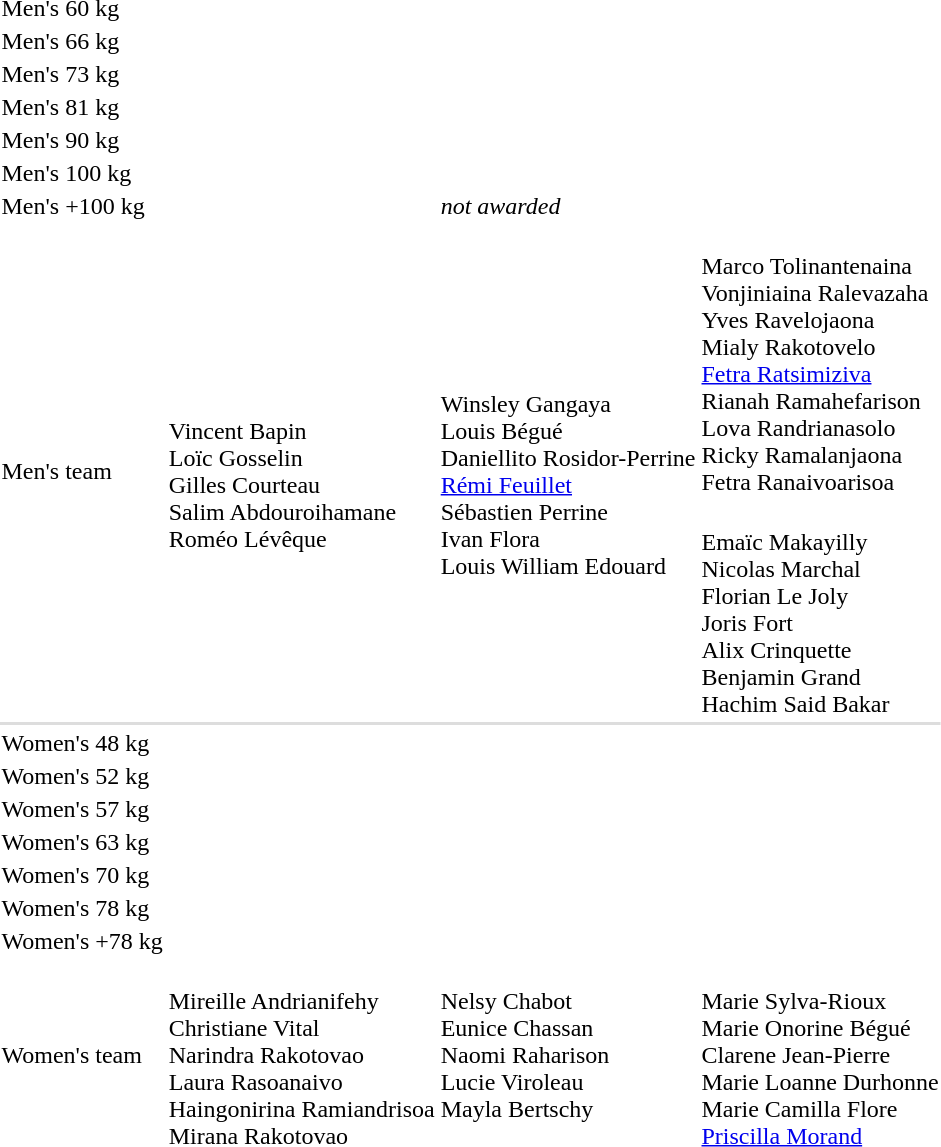<table>
<tr>
<td rowspan=2 nowrap>Men's 60 kg</td>
<td rowspan=2></td>
<td rowspan=2></td>
<td></td>
</tr>
<tr>
<td></td>
</tr>
<tr>
<td rowspan=2>Men's 66 kg</td>
<td rowspan=2></td>
<td rowspan=2></td>
<td></td>
</tr>
<tr>
<td></td>
</tr>
<tr>
<td rowspan=2>Men's 73 kg</td>
<td rowspan=2></td>
<td rowspan=2></td>
<td></td>
</tr>
<tr>
<td></td>
</tr>
<tr>
<td rowspan=2>Men's 81 kg</td>
<td rowspan=2></td>
<td rowspan=2></td>
<td></td>
</tr>
<tr>
<td></td>
</tr>
<tr>
<td rowspan=2>Men's 90 kg</td>
<td rowspan=2></td>
<td rowspan=2></td>
<td></td>
</tr>
<tr>
<td></td>
</tr>
<tr>
<td rowspan=2>Men's 100 kg</td>
<td rowspan=2></td>
<td rowspan=2 nowrap></td>
<td></td>
</tr>
<tr>
<td></td>
</tr>
<tr>
<td rowspan=2>Men's +100 kg</td>
<td rowspan=2></td>
<td rowspan=2><em>not awarded</em></td>
<td></td>
</tr>
<tr>
<td></td>
</tr>
<tr>
<td rowspan=2>Men's team</td>
<td rowspan=2><br>Vincent Bapin<br>Loïc Gosselin<br>Gilles Courteau<br>Salim Abdouroihamane<br>Roméo Lévêque</td>
<td rowspan=2><br>Winsley Gangaya<br>Louis Bégué<br>Daniellito Rosidor-Perrine<br><a href='#'>Rémi Feuillet</a><br>Sébastien Perrine<br>Ivan Flora<br>Louis William Edouard</td>
<td><br>Marco Tolinantenaina<br>Vonjiniaina Ralevazaha<br>Yves Ravelojaona<br>Mialy Rakotovelo<br><a href='#'>Fetra Ratsimiziva</a><br>Rianah Ramahefarison<br>Lova Randrianasolo<br>Ricky Ramalanjaona<br>Fetra Ranaivoarisoa</td>
</tr>
<tr>
<td><br>Emaïc Makayilly<br>Nicolas Marchal<br>Florian Le Joly<br>Joris Fort<br>Alix Crinquette<br>Benjamin Grand<br>Hachim Said Bakar</td>
</tr>
<tr bgcolor=#dddddd>
<td colspan=4></td>
</tr>
<tr>
<td rowspan=2>Women's 48 kg</td>
<td rowspan=2></td>
<td rowspan=2></td>
<td></td>
</tr>
<tr>
<td></td>
</tr>
<tr>
<td rowspan=2>Women's 52 kg</td>
<td rowspan=2></td>
<td rowspan=2></td>
<td></td>
</tr>
<tr>
<td></td>
</tr>
<tr>
<td rowspan=2>Women's 57 kg</td>
<td rowspan=2></td>
<td rowspan=2></td>
<td></td>
</tr>
<tr>
<td></td>
</tr>
<tr>
<td rowspan=2>Women's 63 kg</td>
<td rowspan=2></td>
<td rowspan=2></td>
<td></td>
</tr>
<tr>
<td></td>
</tr>
<tr>
<td rowspan=2>Women's 70 kg</td>
<td rowspan=2></td>
<td rowspan=2></td>
<td></td>
</tr>
<tr>
<td></td>
</tr>
<tr>
<td rowspan=2>Women's 78 kg</td>
<td rowspan=2></td>
<td rowspan=2 nowrap></td>
<td></td>
</tr>
<tr>
<td></td>
</tr>
<tr>
<td rowspan=2>Women's +78 kg</td>
<td rowspan=2></td>
<td rowspan=2></td>
<td nowrap></td>
</tr>
<tr>
<td></td>
</tr>
<tr>
<td>Women's team</td>
<td nowrap><br>Mireille Andrianifehy<br>Christiane Vital<br>Narindra Rakotovao<br>Laura Rasoanaivo<br>Haingonirina Ramiandrisoa<br>Mirana Rakotovao</td>
<td valign=top><br>Nelsy Chabot<br>Eunice Chassan<br>Naomi Raharison<br>Lucie Viroleau<br>Mayla Bertschy</td>
<td><br>Marie Sylva-Rioux<br>Marie Onorine Bégué<br>Clarene Jean-Pierre<br>Marie Loanne Durhonne<br>Marie Camilla Flore<br><a href='#'>Priscilla Morand</a></td>
</tr>
</table>
